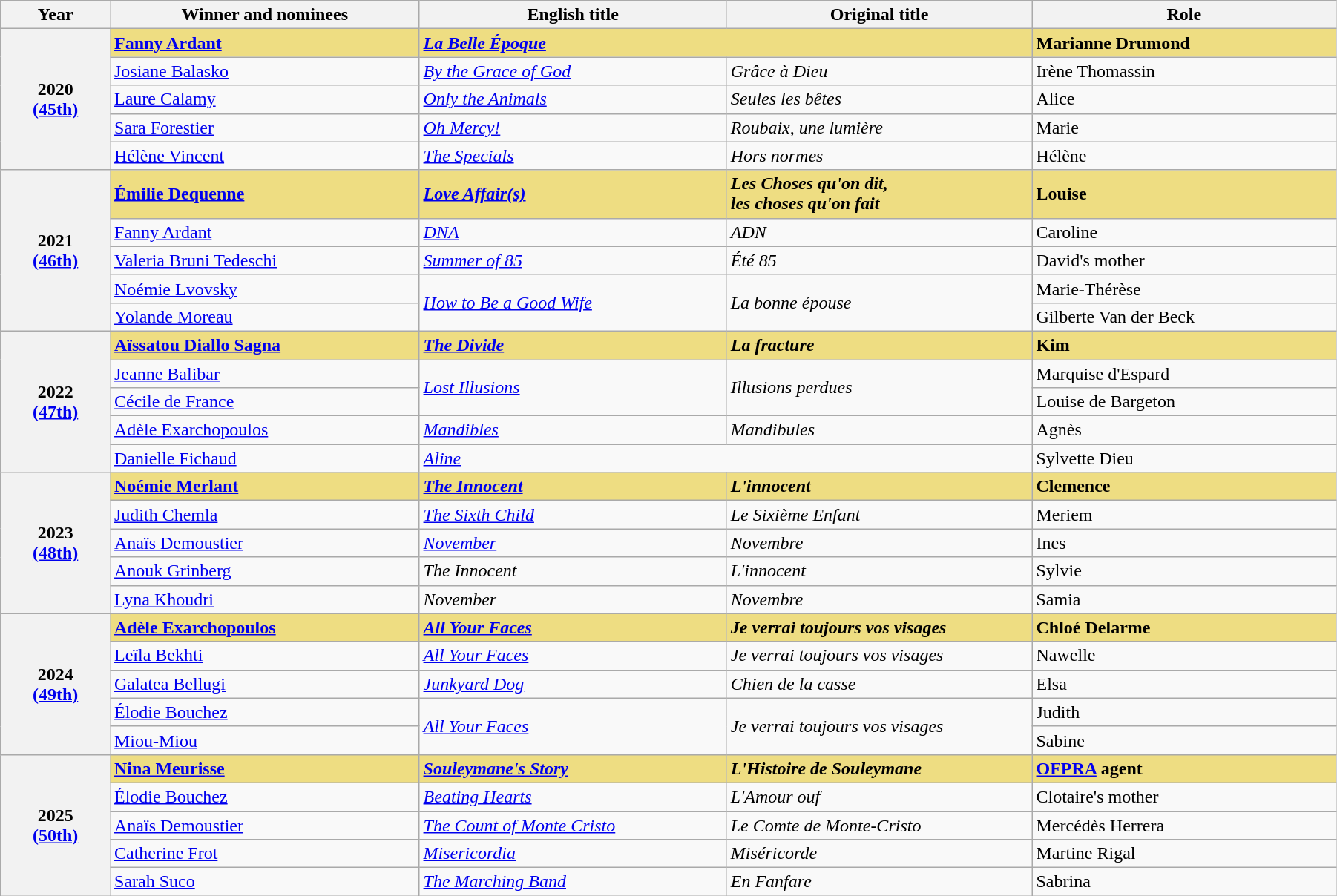<table class="wikitable" width="95%" cellpadding="5">
<tr>
<th width="100">Year</th>
<th width="300">Winner and nominees</th>
<th width="300">English title</th>
<th width="300">Original title</th>
<th width="300">Role</th>
</tr>
<tr>
<th rowspan="5" style="text-align:center;">2020<br><a href='#'>(45th)</a></th>
<td style="background:#eedd82;"><strong><a href='#'>Fanny Ardant</a></strong></td>
<td colspan="2" style="background:#eedd82;"><em><a href='#'><strong>La Belle Époque</strong></a></em></td>
<td style="background:#eedd82;"><strong>Marianne Drumond</strong></td>
</tr>
<tr>
<td><a href='#'>Josiane Balasko</a></td>
<td><em><a href='#'>By the Grace of God</a></em></td>
<td><em>Grâce à Dieu</em></td>
<td>Irène Thomassin</td>
</tr>
<tr>
<td><a href='#'>Laure Calamy</a></td>
<td><em><a href='#'>Only the Animals</a></em></td>
<td><em>Seules les bêtes</em></td>
<td>Alice</td>
</tr>
<tr>
<td><a href='#'>Sara Forestier</a></td>
<td><em><a href='#'>Oh Mercy!</a></em></td>
<td><em>Roubaix, une lumière</em></td>
<td>Marie</td>
</tr>
<tr>
<td><a href='#'>Hélène Vincent</a></td>
<td><em><a href='#'>The Specials</a></em></td>
<td><em>Hors normes</em></td>
<td>Hélène</td>
</tr>
<tr>
<th rowspan="5" style="text-align:center;">2021<br><a href='#'>(46th)</a><br></th>
<td style="background:#eedd82;"><strong><a href='#'>Émilie Dequenne</a></strong></td>
<td style="background:#eedd82;"><strong><em><a href='#'>Love Affair(s)</a></em></strong></td>
<td style="background:#eedd82;"><strong><em>Les Choses qu'on dit, <br>les choses qu'on fait</em></strong></td>
<td style="background:#eedd82;"><strong>Louise</strong></td>
</tr>
<tr>
<td><a href='#'>Fanny Ardant</a></td>
<td><em><a href='#'>DNA</a></em></td>
<td><em>ADN</em></td>
<td>Caroline</td>
</tr>
<tr>
<td><a href='#'>Valeria Bruni Tedeschi</a></td>
<td><em><a href='#'>Summer of 85</a></em></td>
<td><em>Été 85</em></td>
<td>David's mother</td>
</tr>
<tr>
<td><a href='#'>Noémie Lvovsky</a></td>
<td rowspan=2><em><a href='#'>How to Be a Good Wife</a></em></td>
<td rowspan=2><em>La bonne épouse</em></td>
<td>Marie-Thérèse</td>
</tr>
<tr>
<td><a href='#'>Yolande Moreau</a></td>
<td>Gilberte Van der Beck</td>
</tr>
<tr>
<th rowspan="5" style="text-align:center;">2022<br><a href='#'>(47th)</a><br></th>
<td style="background:#eedd82;"><strong><a href='#'>Aïssatou Diallo Sagna</a></strong></td>
<td style="background:#eedd82;"><strong><em><a href='#'>The Divide</a></em></strong></td>
<td style="background:#eedd82;"><strong><em>La fracture</em></strong></td>
<td style="background:#eedd82;"><strong>Kim</strong></td>
</tr>
<tr>
<td><a href='#'>Jeanne Balibar</a></td>
<td rowspan=2><em><a href='#'>Lost Illusions</a></em></td>
<td rowspan=2><em>Illusions perdues</em></td>
<td>Marquise d'Espard</td>
</tr>
<tr>
<td><a href='#'>Cécile de France</a></td>
<td>Louise de Bargeton</td>
</tr>
<tr>
<td><a href='#'>Adèle Exarchopoulos</a></td>
<td><em><a href='#'>Mandibles</a></em></td>
<td><em>Mandibules</em></td>
<td>Agnès</td>
</tr>
<tr>
<td><a href='#'>Danielle Fichaud</a></td>
<td colspan=2><em><a href='#'>Aline</a></em></td>
<td>Sylvette Dieu</td>
</tr>
<tr>
<th rowspan="5" style="text-align:center;">2023<br><a href='#'>(48th)</a><br></th>
<td style="background:#eedd82;"><strong><a href='#'>Noémie Merlant</a></strong></td>
<td style="background:#eedd82;"><strong><em><a href='#'>The Innocent</a></em></strong></td>
<td style="background:#eedd82;"><strong><em>L'innocent</em></strong></td>
<td style="background:#eedd82;"><strong>Clemence</strong></td>
</tr>
<tr>
<td><a href='#'>Judith Chemla</a></td>
<td><em><a href='#'>The Sixth Child</a></em></td>
<td><em>Le Sixième Enfant</em></td>
<td>Meriem</td>
</tr>
<tr>
<td><a href='#'>Anaïs Demoustier</a></td>
<td><em><a href='#'>November</a></em></td>
<td><em>Novembre</em></td>
<td>Ines</td>
</tr>
<tr>
<td><a href='#'>Anouk Grinberg</a></td>
<td><em>The Innocent</em></td>
<td><em>L'innocent</em></td>
<td>Sylvie</td>
</tr>
<tr>
<td><a href='#'>Lyna Khoudri</a></td>
<td><em>November</em></td>
<td><em>Novembre</em></td>
<td>Samia</td>
</tr>
<tr>
<th rowspan="5" style="text-align:center;">2024<br><a href='#'>(49th)</a><br></th>
<td style="background:#eedd82;"><strong><a href='#'>Adèle Exarchopoulos</a></strong></td>
<td style="background:#eedd82;"><strong><em><a href='#'>All Your Faces</a></em></strong></td>
<td style="background:#eedd82;"><strong><em>Je verrai toujours vos visages</em></strong></td>
<td style="background:#eedd82;"><strong>Chloé Delarme</strong></td>
</tr>
<tr>
<td><a href='#'>Leïla Bekhti</a></td>
<td><em><a href='#'>All Your Faces</a></em></td>
<td><em>Je verrai toujours vos visages</em></td>
<td>Nawelle</td>
</tr>
<tr>
<td><a href='#'>Galatea Bellugi</a></td>
<td><em><a href='#'>Junkyard Dog</a></em></td>
<td><em>Chien de la casse</em></td>
<td>Elsa</td>
</tr>
<tr>
<td><a href='#'>Élodie Bouchez</a></td>
<td rowspan=2><em><a href='#'>All Your Faces</a></em></td>
<td rowspan=2><em>Je verrai toujours vos visages</em></td>
<td>Judith</td>
</tr>
<tr>
<td><a href='#'>Miou-Miou</a></td>
<td>Sabine</td>
</tr>
<tr>
<th rowspan="5">2025<br><a href='#'>(50th)</a></th>
<td style="background:#eedd82;"><strong><a href='#'>Nina Meurisse</a></strong></td>
<td style="background:#eedd82;"><strong><em><a href='#'>Souleymane's Story</a></em></strong></td>
<td style="background:#eedd82;"><strong><em>L'Histoire de Souleymane</em></strong></td>
<td style="background:#eedd82;"><strong><a href='#'>OFPRA</a> agent</strong></td>
</tr>
<tr>
<td><a href='#'>Élodie Bouchez</a></td>
<td><em><a href='#'>Beating Hearts</a></em></td>
<td><em>L'Amour ouf</em></td>
<td>Clotaire's mother</td>
</tr>
<tr>
<td><a href='#'>Anaïs Demoustier</a></td>
<td><em><a href='#'>The Count of Monte Cristo</a></em></td>
<td><em>Le Comte de Monte-Cristo</em></td>
<td>Mercédès Herrera</td>
</tr>
<tr>
<td><a href='#'>Catherine Frot</a></td>
<td><em><a href='#'>Misericordia</a></em></td>
<td><em>Miséricorde</em></td>
<td>Martine Rigal</td>
</tr>
<tr>
<td><a href='#'>Sarah Suco</a></td>
<td><em><a href='#'>The Marching Band</a></em></td>
<td><em>En Fanfare</em></td>
<td>Sabrina</td>
</tr>
</table>
